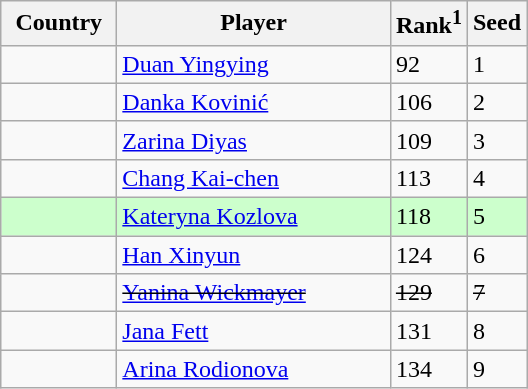<table class="sortable wikitable">
<tr>
<th width="70">Country</th>
<th width="175">Player</th>
<th>Rank<sup>1</sup></th>
<th>Seed</th>
</tr>
<tr>
<td></td>
<td><a href='#'>Duan Yingying</a></td>
<td>92</td>
<td>1</td>
</tr>
<tr>
<td></td>
<td><a href='#'>Danka Kovinić</a></td>
<td>106</td>
<td>2</td>
</tr>
<tr>
<td></td>
<td><a href='#'>Zarina Diyas</a></td>
<td>109</td>
<td>3</td>
</tr>
<tr>
<td></td>
<td><a href='#'>Chang Kai-chen</a></td>
<td>113</td>
<td>4</td>
</tr>
<tr style="background:#cfc;">
<td></td>
<td><a href='#'>Kateryna Kozlova</a></td>
<td>118</td>
<td>5</td>
</tr>
<tr>
<td></td>
<td><a href='#'>Han Xinyun</a></td>
<td>124</td>
<td>6</td>
</tr>
<tr>
<td><s></s></td>
<td><s><a href='#'>Yanina Wickmayer</a></s></td>
<td><s>129</s></td>
<td><s>7</s></td>
</tr>
<tr>
<td></td>
<td><a href='#'>Jana Fett</a></td>
<td>131</td>
<td>8</td>
</tr>
<tr>
<td></td>
<td><a href='#'>Arina Rodionova</a></td>
<td>134</td>
<td>9</td>
</tr>
</table>
